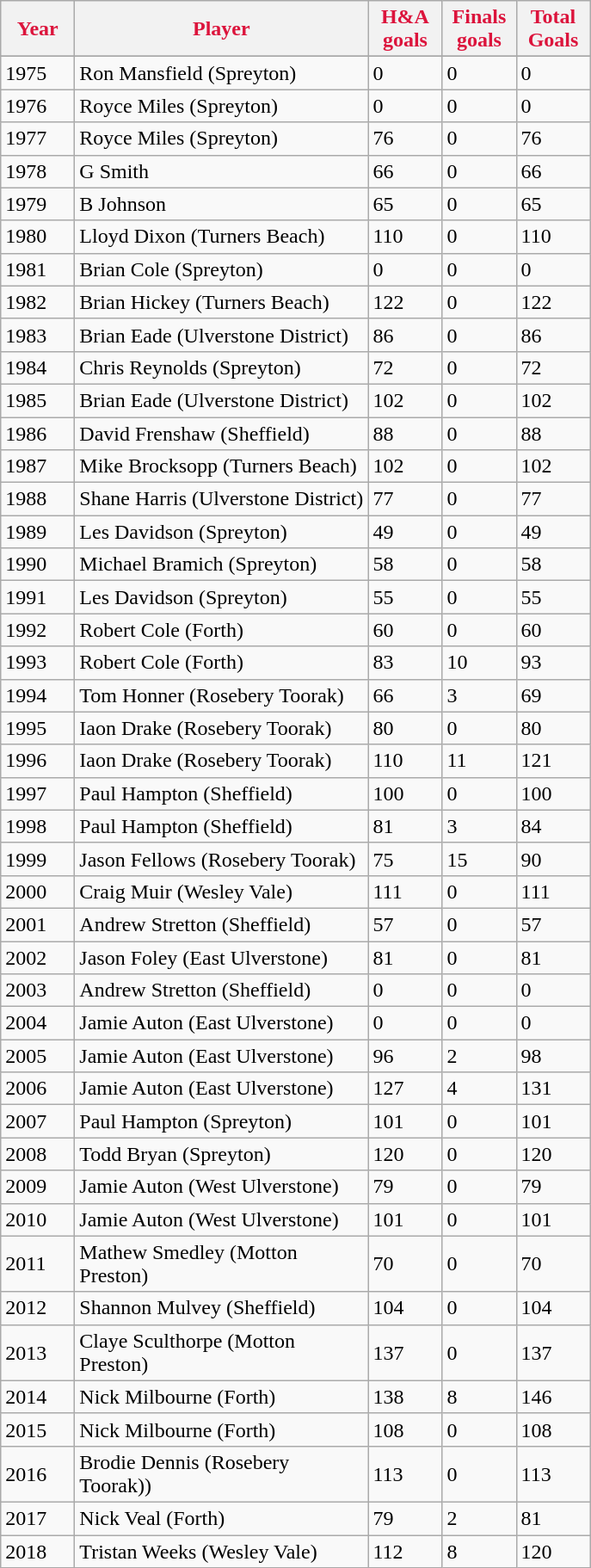<table class="wikitable">
<tr>
<th style="color:crimson" width="50">Year</th>
<th style="color:crimson" width="220">Player</th>
<th style="color:crimson" width="50">H&A goals</th>
<th style="color:crimson" width="50">Finals goals</th>
<th style="color:crimson" width="50">Total Goals</th>
</tr>
<tr>
</tr>
<tr>
</tr>
<tr>
<td>1975</td>
<td>Ron Mansfield (Spreyton)</td>
<td>0</td>
<td>0</td>
<td>0</td>
</tr>
<tr>
<td>1976</td>
<td>Royce Miles (Spreyton)</td>
<td>0</td>
<td>0</td>
<td>0</td>
</tr>
<tr>
<td>1977</td>
<td>Royce Miles (Spreyton)</td>
<td>76</td>
<td>0</td>
<td>76</td>
</tr>
<tr>
<td>1978</td>
<td>G Smith</td>
<td>66</td>
<td>0</td>
<td>66</td>
</tr>
<tr>
<td>1979</td>
<td>B Johnson</td>
<td>65</td>
<td>0</td>
<td>65</td>
</tr>
<tr>
<td>1980</td>
<td>Lloyd Dixon (Turners Beach)</td>
<td>110</td>
<td>0</td>
<td>110</td>
</tr>
<tr>
<td>1981</td>
<td>Brian Cole (Spreyton)</td>
<td>0</td>
<td>0</td>
<td>0</td>
</tr>
<tr>
<td>1982</td>
<td>Brian Hickey (Turners Beach)</td>
<td>122</td>
<td>0</td>
<td>122</td>
</tr>
<tr>
<td>1983</td>
<td>Brian Eade (Ulverstone District)</td>
<td>86</td>
<td>0</td>
<td>86</td>
</tr>
<tr>
<td>1984</td>
<td>Chris Reynolds (Spreyton)</td>
<td>72</td>
<td>0</td>
<td>72</td>
</tr>
<tr>
<td>1985</td>
<td>Brian Eade (Ulverstone District)</td>
<td>102</td>
<td>0</td>
<td>102</td>
</tr>
<tr>
<td>1986</td>
<td>David Frenshaw (Sheffield)</td>
<td>88</td>
<td>0</td>
<td>88</td>
</tr>
<tr>
<td>1987</td>
<td>Mike Brocksopp (Turners Beach)</td>
<td>102</td>
<td>0</td>
<td>102</td>
</tr>
<tr>
<td>1988</td>
<td>Shane Harris (Ulverstone District)</td>
<td>77</td>
<td>0</td>
<td>77</td>
</tr>
<tr>
<td>1989</td>
<td>Les Davidson (Spreyton)</td>
<td>49</td>
<td>0</td>
<td>49</td>
</tr>
<tr>
<td>1990</td>
<td>Michael Bramich (Spreyton)</td>
<td>58</td>
<td>0</td>
<td>58</td>
</tr>
<tr>
<td>1991</td>
<td>Les Davidson (Spreyton)</td>
<td>55</td>
<td>0</td>
<td>55</td>
</tr>
<tr>
<td>1992</td>
<td>Robert Cole (Forth)</td>
<td>60</td>
<td>0</td>
<td>60</td>
</tr>
<tr>
<td>1993</td>
<td>Robert Cole (Forth)</td>
<td>83</td>
<td>10</td>
<td>93</td>
</tr>
<tr>
<td>1994</td>
<td>Tom Honner (Rosebery Toorak)</td>
<td>66</td>
<td>3</td>
<td>69</td>
</tr>
<tr>
<td>1995</td>
<td>Iaon Drake (Rosebery Toorak)</td>
<td>80</td>
<td>0</td>
<td>80</td>
</tr>
<tr>
<td>1996</td>
<td>Iaon Drake (Rosebery Toorak)</td>
<td>110</td>
<td>11</td>
<td>121</td>
</tr>
<tr>
<td>1997</td>
<td>Paul Hampton (Sheffield)</td>
<td>100</td>
<td>0</td>
<td>100</td>
</tr>
<tr>
<td>1998</td>
<td>Paul Hampton (Sheffield)</td>
<td>81</td>
<td>3</td>
<td>84</td>
</tr>
<tr>
<td>1999</td>
<td>Jason Fellows (Rosebery Toorak)</td>
<td>75</td>
<td>15</td>
<td>90</td>
</tr>
<tr>
<td>2000</td>
<td>Craig Muir (Wesley Vale)</td>
<td>111</td>
<td>0</td>
<td>111</td>
</tr>
<tr>
<td>2001</td>
<td>Andrew Stretton (Sheffield)</td>
<td>57</td>
<td>0</td>
<td>57</td>
</tr>
<tr>
<td>2002</td>
<td>Jason Foley (East Ulverstone)</td>
<td>81</td>
<td>0</td>
<td>81</td>
</tr>
<tr>
<td>2003</td>
<td>Andrew Stretton (Sheffield)</td>
<td>0</td>
<td>0</td>
<td>0</td>
</tr>
<tr>
<td>2004</td>
<td>Jamie Auton (East Ulverstone)</td>
<td>0</td>
<td>0</td>
<td>0</td>
</tr>
<tr>
<td>2005</td>
<td>Jamie Auton (East Ulverstone)</td>
<td>96</td>
<td>2</td>
<td>98</td>
</tr>
<tr>
<td>2006</td>
<td>Jamie Auton (East Ulverstone)</td>
<td>127</td>
<td>4</td>
<td>131</td>
</tr>
<tr>
<td>2007</td>
<td>Paul Hampton (Spreyton)</td>
<td>101</td>
<td>0</td>
<td>101</td>
</tr>
<tr>
<td>2008</td>
<td>Todd Bryan (Spreyton)</td>
<td>120</td>
<td>0</td>
<td>120</td>
</tr>
<tr>
<td>2009</td>
<td>Jamie Auton (West Ulverstone)</td>
<td>79</td>
<td>0</td>
<td>79</td>
</tr>
<tr>
<td>2010</td>
<td>Jamie Auton (West Ulverstone)</td>
<td>101</td>
<td>0</td>
<td>101</td>
</tr>
<tr>
<td>2011</td>
<td>Mathew Smedley (Motton Preston)</td>
<td>70</td>
<td>0</td>
<td>70</td>
</tr>
<tr>
<td>2012</td>
<td>Shannon Mulvey (Sheffield)</td>
<td>104</td>
<td>0</td>
<td>104</td>
</tr>
<tr>
<td>2013</td>
<td>Claye Sculthorpe (Motton Preston)</td>
<td>137</td>
<td>0</td>
<td>137</td>
</tr>
<tr>
<td>2014</td>
<td>Nick Milbourne (Forth)</td>
<td>138</td>
<td>8</td>
<td>146</td>
</tr>
<tr>
<td>2015</td>
<td>Nick Milbourne (Forth)</td>
<td>108</td>
<td>0</td>
<td>108</td>
</tr>
<tr>
<td>2016</td>
<td>Brodie Dennis (Rosebery Toorak))</td>
<td>113</td>
<td>0</td>
<td>113</td>
</tr>
<tr>
<td>2017</td>
<td>Nick Veal (Forth)</td>
<td>79</td>
<td>2</td>
<td>81</td>
</tr>
<tr>
<td>2018</td>
<td>Tristan Weeks (Wesley Vale)</td>
<td>112</td>
<td>8</td>
<td>120</td>
</tr>
</table>
